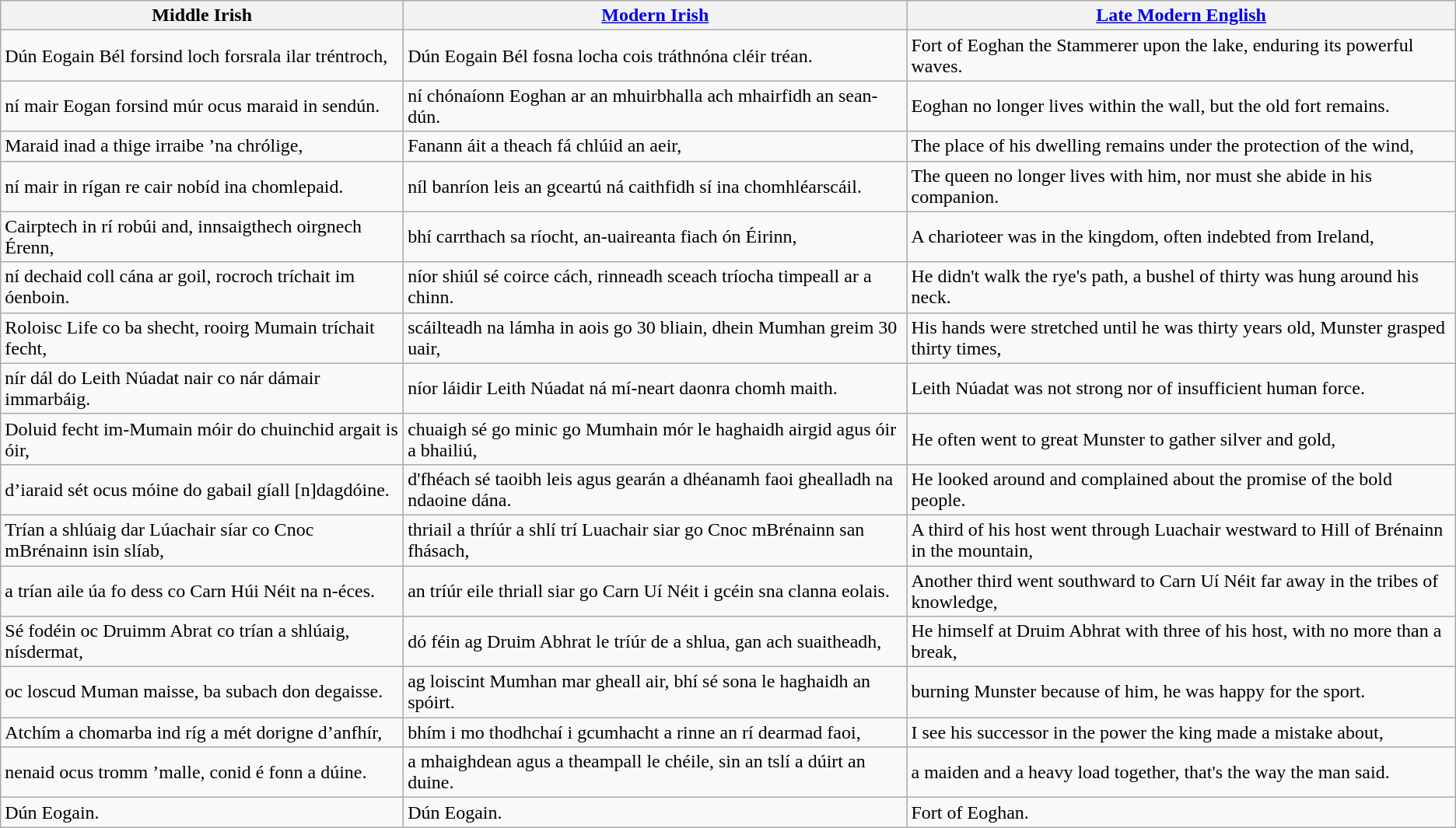<table class="wikitable">
<tr>
<th>Middle Irish</th>
<th><a href='#'>Modern Irish</a></th>
<th><a href='#'>Late Modern English</a></th>
</tr>
<tr>
<td>Dún Eogain Bél forsind loch forsrala ilar tréntroch,</td>
<td>Dún Eogain Bél fosna locha cois tráthnóna cléir tréan.</td>
<td>Fort of Eoghan the Stammerer upon the lake, enduring its powerful waves.</td>
</tr>
<tr>
<td>ní mair Eogan forsind múr ocus maraid in sendún.</td>
<td>ní chónaíonn Eoghan ar an mhuirbhalla ach mhairfidh an sean-dún.</td>
<td>Eoghan no longer lives within the wall, but the old fort remains.</td>
</tr>
<tr>
<td>Maraid inad a thige irraibe ’na chrólige,</td>
<td>Fanann áit a theach fá chlúid an aeir,</td>
<td>The place of his dwelling remains under the protection of the wind,</td>
</tr>
<tr>
<td>ní mair in rígan re cair nobíd ina chomlepaid.</td>
<td>níl banríon leis an gceartú ná caithfidh sí ina chomhléarscáil.</td>
<td>The queen no longer lives with him, nor must she abide in his companion.</td>
</tr>
<tr>
<td>Cairptech in rí robúi and, innsaigthech oirgnech Érenn,</td>
<td>bhí carrthach sa ríocht, an-uaireanta fiach ón Éirinn,</td>
<td>A charioteer was in the kingdom, often indebted from Ireland,</td>
</tr>
<tr>
<td>ní dechaid coll cána ar goil, rocroch tríchait im óenboin.</td>
<td>níor shiúl sé coirce cách, rinneadh sceach tríocha timpeall ar a chinn.</td>
<td>He didn't walk the rye's path, a bushel of thirty was hung around his neck.</td>
</tr>
<tr>
<td>Roloisc Life co ba shecht, rooirg Mumain tríchait fecht,</td>
<td>scáilteadh na lámha in aois go 30 bliain, dhein Mumhan greim 30 uair,</td>
<td>His hands were stretched until he was thirty years old, Munster grasped thirty times,</td>
</tr>
<tr>
<td>nír dál do Leith Núadat nair co nár dámair immarbáig.</td>
<td>níor láidir Leith Núadat ná mí-neart daonra chomh maith.</td>
<td>Leith Núadat was not strong nor of insufficient human force.</td>
</tr>
<tr>
<td>Doluid fecht im-Mumain móir do chuinchid argait is óir,</td>
<td>chuaigh sé go minic go Mumhain mór le haghaidh airgid agus óir a bhailiú,</td>
<td>He often went to great Munster to gather silver and gold,</td>
</tr>
<tr>
<td>d’iaraid sét ocus móine do gabail gíall [n]dagdóine.</td>
<td>d'fhéach sé taoibh leis agus gearán a dhéanamh faoi ghealladh na ndaoine dána.</td>
<td>He looked around and complained about the promise of the bold people.</td>
</tr>
<tr>
<td>Trían a shlúaig dar Lúachair síar co Cnoc mBrénainn isin slíab,</td>
<td>thriail a thríúr a shlí trí Luachair siar go Cnoc mBrénainn san fhásach,</td>
<td>A third of his host went through Luachair westward to Hill of Brénainn in the mountain,</td>
</tr>
<tr>
<td>a trían aile úa fo dess co Carn Húi Néit na n-éces.</td>
<td>an tríúr eile thriall siar go Carn Uí Néit i gcéin sna clanna eolais.</td>
<td>Another third went southward to Carn Uí Néit far away in the tribes of knowledge,</td>
</tr>
<tr>
<td>Sé fodéin oc Druimm Abrat co trían a shlúaig, nísdermat,</td>
<td>dó féin ag Druim Abhrat le tríúr de a shlua, gan ach suaitheadh,</td>
<td>He himself at Druim Abhrat with three of his host, with no more than a break,</td>
</tr>
<tr>
<td>oc loscud Muman maisse, ba subach don degaisse.</td>
<td>ag loiscint Mumhan mar gheall air, bhí sé sona le haghaidh an spóirt.</td>
<td>burning Munster because of him, he was happy for the sport.</td>
</tr>
<tr>
<td>Atchím a chomarba ind ríg a mét dorigne d’anfhír,</td>
<td>bhím i mo thodhchaí i gcumhacht a rinne an rí dearmad faoi,</td>
<td>I see his successor in the power the king made a mistake about,</td>
</tr>
<tr>
<td>nenaid ocus tromm ’malle, conid é fonn a dúine.</td>
<td>a mhaighdean agus a theampall le chéile, sin an tslí a dúirt an duine.</td>
<td>a maiden and a heavy load together, that's the way the man said.</td>
</tr>
<tr>
<td>Dún Eogain.</td>
<td>Dún Eogain.</td>
<td>Fort of Eoghan.</td>
</tr>
</table>
